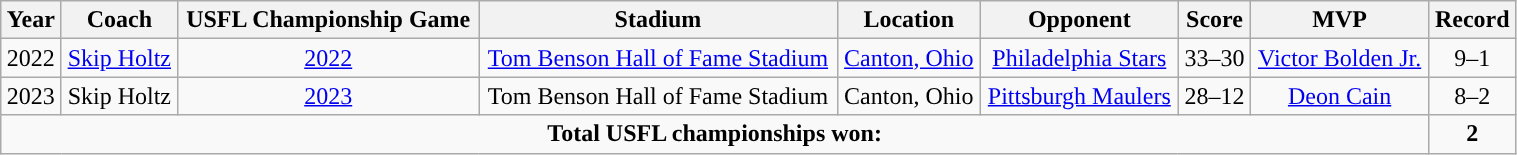<table class="wikitable" style="width:80%;text-align:center">
<tr>
<th>Year</th>
<th>Coach</th>
<th>USFL Championship Game</th>
<th>Stadium</th>
<th>Location</th>
<th>Opponent</th>
<th>Score</th>
<th>MVP</th>
<th>Record</th>
</tr>
<tr>
<td>2022</td>
<td><a href='#'>Skip Holtz</a></td>
<td><a href='#'>2022</a></td>
<td><a href='#'>Tom Benson Hall of Fame Stadium</a></td>
<td><a href='#'>Canton, Ohio</a></td>
<td><a href='#'>Philadelphia Stars</a></td>
<td>33–30</td>
<td><a href='#'>Victor Bolden Jr.</a></td>
<td>9–1</td>
</tr>
<tr>
<td>2023</td>
<td>Skip Holtz</td>
<td><a href='#'>2023</a></td>
<td>Tom Benson Hall of Fame Stadium</td>
<td>Canton, Ohio</td>
<td><a href='#'>Pittsburgh Maulers</a></td>
<td>28–12</td>
<td><a href='#'>Deon Cain</a></td>
<td>8–2</td>
</tr>
<tr style="text-align:center;">
<td colspan="8"><strong>Total USFL championships won:</strong></td>
<td><strong>2</strong></td>
</tr>
</table>
